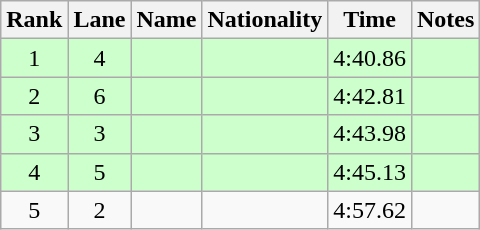<table class="wikitable sortable" style="text-align:center">
<tr>
<th>Rank</th>
<th>Lane</th>
<th>Name</th>
<th>Nationality</th>
<th>Time</th>
<th>Notes</th>
</tr>
<tr bgcolor=ccffcc>
<td>1</td>
<td>4</td>
<td align=left></td>
<td align=left></td>
<td>4:40.86</td>
<td><strong></strong></td>
</tr>
<tr bgcolor=ccffcc>
<td>2</td>
<td>6</td>
<td align=left></td>
<td align=left></td>
<td>4:42.81</td>
<td><strong></strong></td>
</tr>
<tr bgcolor=ccffcc>
<td>3</td>
<td>3</td>
<td align=left></td>
<td align=left></td>
<td>4:43.98</td>
<td><strong></strong></td>
</tr>
<tr bgcolor=ccffcc>
<td>4</td>
<td>5</td>
<td align=left></td>
<td align=left></td>
<td>4:45.13</td>
<td><strong></strong></td>
</tr>
<tr>
<td>5</td>
<td>2</td>
<td align=left></td>
<td align=left></td>
<td>4:57.62</td>
<td></td>
</tr>
</table>
